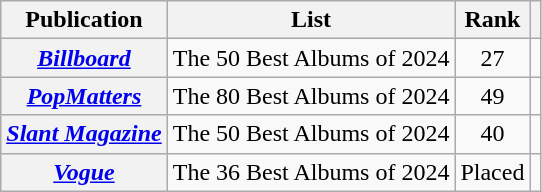<table class="wikitable sortable plainrowheaders" style="text-align:center">
<tr>
<th scope="col">Publication</th>
<th scope="col">List</th>
<th scope="col">Rank</th>
<th scope="col" class="unsortable"></th>
</tr>
<tr>
<th scope="row"><em><a href='#'>Billboard</a></em></th>
<td style="text-align:left;">The 50 Best Albums of 2024</td>
<td>27</td>
<td></td>
</tr>
<tr>
<th scope="row"><em><a href='#'>PopMatters</a></em></th>
<td style="text-align:left;">The 80 Best Albums of 2024</td>
<td>49</td>
<td></td>
</tr>
<tr>
<th scope="row"><em><a href='#'>Slant Magazine</a></em></th>
<td style="text-align:left;">The 50 Best Albums of 2024</td>
<td>40</td>
<td></td>
</tr>
<tr>
<th scope="row"><em><a href='#'>Vogue</a></em></th>
<td style="text-align:left;">The 36 Best Albums of 2024</td>
<td>Placed</td>
<td></td>
</tr>
</table>
